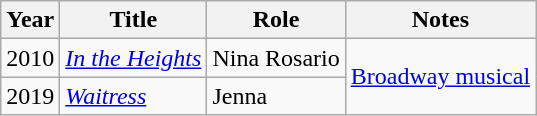<table class="wikitable sortable">
<tr>
<th>Year</th>
<th>Title</th>
<th>Role</th>
<th>Notes</th>
</tr>
<tr>
<td>2010</td>
<td><em><a href='#'>In the Heights</a></em></td>
<td>Nina Rosario</td>
<td rowspan="2"><a href='#'>Broadway musical</a></td>
</tr>
<tr>
<td>2019</td>
<td><em><a href='#'>Waitress</a></em></td>
<td>Jenna</td>
</tr>
</table>
